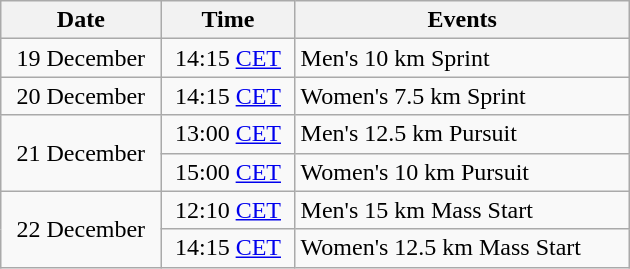<table class="wikitable" style="text-align: center" width="420">
<tr>
<th>Date</th>
<th>Time</th>
<th>Events</th>
</tr>
<tr>
<td>19 December</td>
<td>14:15 <a href='#'>CET</a></td>
<td style="text-align: left">Men's 10 km Sprint</td>
</tr>
<tr>
<td>20 December</td>
<td>14:15 <a href='#'>CET</a></td>
<td style="text-align: left">Women's 7.5 km Sprint</td>
</tr>
<tr>
<td rowspan=2>21 December</td>
<td>13:00 <a href='#'>CET</a></td>
<td style="text-align: left">Men's 12.5 km Pursuit</td>
</tr>
<tr>
<td>15:00 <a href='#'>CET</a></td>
<td style="text-align: left">Women's 10 km Pursuit</td>
</tr>
<tr>
<td rowspan=2>22 December</td>
<td>12:10 <a href='#'>CET</a></td>
<td style="text-align: left">Men's 15 km Mass Start</td>
</tr>
<tr>
<td>14:15 <a href='#'>CET</a></td>
<td style="text-align: left">Women's 12.5 km Mass Start</td>
</tr>
</table>
